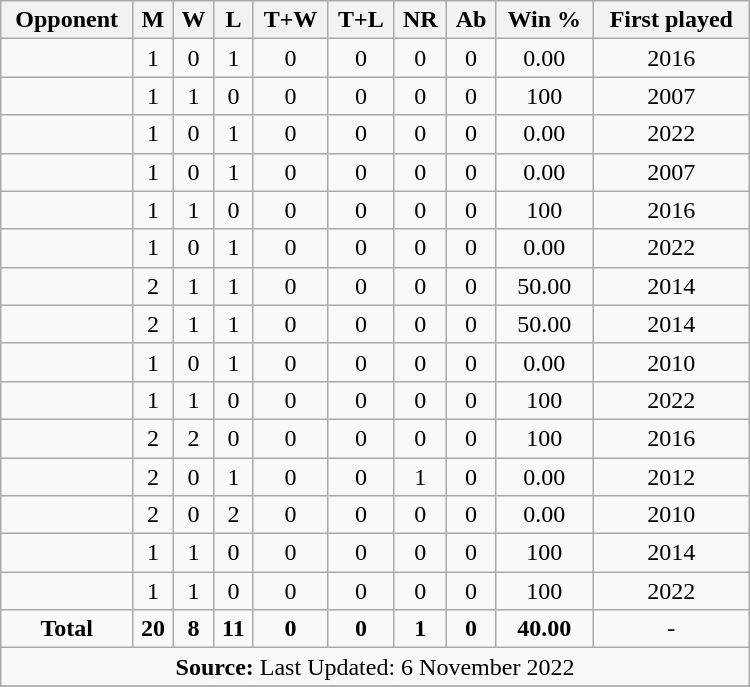<table class="wikitable" style="text-align: center; width: 500px;">
<tr>
<th>Opponent</th>
<th>M</th>
<th>W</th>
<th>L</th>
<th>T+W</th>
<th>T+L</th>
<th>NR</th>
<th>Ab</th>
<th>Win %</th>
<th>First played</th>
</tr>
<tr>
<td align="left"></td>
<td>1</td>
<td>0</td>
<td>1</td>
<td>0</td>
<td>0</td>
<td>0</td>
<td>0</td>
<td>0.00</td>
<td>2016</td>
</tr>
<tr>
<td align="left"></td>
<td>1</td>
<td>1</td>
<td>0</td>
<td>0</td>
<td>0</td>
<td>0</td>
<td>0</td>
<td>100</td>
<td>2007</td>
</tr>
<tr>
<td align="left"></td>
<td>1</td>
<td>0</td>
<td>1</td>
<td>0</td>
<td>0</td>
<td>0</td>
<td>0</td>
<td>0.00</td>
<td>2022</td>
</tr>
<tr>
<td align="left"></td>
<td>1</td>
<td>0</td>
<td>1</td>
<td>0</td>
<td>0</td>
<td>0</td>
<td>0</td>
<td>0.00</td>
<td>2007</td>
</tr>
<tr>
<td align="left"></td>
<td>1</td>
<td>1</td>
<td>0</td>
<td>0</td>
<td>0</td>
<td>0</td>
<td>0</td>
<td>100</td>
<td>2016</td>
</tr>
<tr>
<td align="left"></td>
<td>1</td>
<td>0</td>
<td>1</td>
<td>0</td>
<td>0</td>
<td>0</td>
<td>0</td>
<td>0.00</td>
<td>2022</td>
</tr>
<tr>
<td align="left"></td>
<td>2</td>
<td>1</td>
<td>1</td>
<td>0</td>
<td>0</td>
<td>0</td>
<td>0</td>
<td>50.00</td>
<td>2014</td>
</tr>
<tr>
<td align="left"></td>
<td>2</td>
<td>1</td>
<td>1</td>
<td>0</td>
<td>0</td>
<td>0</td>
<td>0</td>
<td>50.00</td>
<td>2014</td>
</tr>
<tr>
<td align="left"></td>
<td>1</td>
<td>0</td>
<td>1</td>
<td>0</td>
<td>0</td>
<td>0</td>
<td>0</td>
<td>0.00</td>
<td>2010</td>
</tr>
<tr>
<td align="left"></td>
<td>1</td>
<td>1</td>
<td>0</td>
<td>0</td>
<td>0</td>
<td>0</td>
<td>0</td>
<td>100</td>
<td>2022</td>
</tr>
<tr>
<td align="left"></td>
<td>2</td>
<td>2</td>
<td>0</td>
<td>0</td>
<td>0</td>
<td>0</td>
<td>0</td>
<td>100</td>
<td>2016</td>
</tr>
<tr>
<td align="left"></td>
<td>2</td>
<td>0</td>
<td>1</td>
<td>0</td>
<td>0</td>
<td>1</td>
<td>0</td>
<td>0.00</td>
<td>2012</td>
</tr>
<tr>
<td align="left"></td>
<td>2</td>
<td>0</td>
<td>2</td>
<td>0</td>
<td>0</td>
<td>0</td>
<td>0</td>
<td>0.00</td>
<td>2010</td>
</tr>
<tr>
<td align="left"></td>
<td>1</td>
<td>1</td>
<td>0</td>
<td>0</td>
<td>0</td>
<td>0</td>
<td>0</td>
<td>100</td>
<td>2014</td>
</tr>
<tr>
<td align="left"></td>
<td>1</td>
<td>1</td>
<td>0</td>
<td>0</td>
<td>0</td>
<td>0</td>
<td>0</td>
<td>100</td>
<td>2022</td>
</tr>
<tr>
<td><strong>Total</strong></td>
<td><strong>20</strong></td>
<td><strong>8</strong></td>
<td><strong>11</strong></td>
<td><strong>0</strong></td>
<td><strong>0</strong></td>
<td><strong>1</strong></td>
<td><strong>0</strong></td>
<td><strong>40.00</strong></td>
<td>-</td>
</tr>
<tr>
<td colspan="10"><strong>Source:</strong> Last Updated: 6 November 2022</td>
</tr>
<tr>
</tr>
</table>
